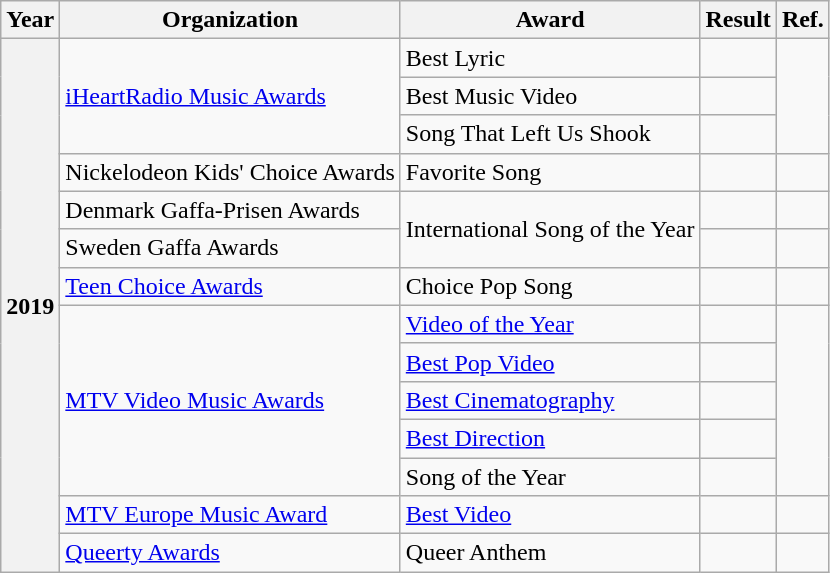<table class="wikitable plainrowheaders">
<tr>
<th>Year</th>
<th>Organization</th>
<th>Award</th>
<th>Result</th>
<th>Ref.</th>
</tr>
<tr>
<th rowspan="14" scope="row">2019</th>
<td rowspan="3"><a href='#'>iHeartRadio Music Awards</a></td>
<td>Best Lyric</td>
<td></td>
<td rowspan="3" style="text-align:center;"></td>
</tr>
<tr>
<td>Best Music Video</td>
<td></td>
</tr>
<tr>
<td>Song That Left Us Shook</td>
<td></td>
</tr>
<tr>
<td>Nickelodeon Kids' Choice Awards</td>
<td>Favorite Song</td>
<td></td>
<td style="text-align:center;"></td>
</tr>
<tr>
<td>Denmark Gaffa-Prisen Awards</td>
<td rowspan="2">International Song of the Year</td>
<td></td>
<td style="text-align:center;"></td>
</tr>
<tr>
<td>Sweden Gaffa Awards</td>
<td></td>
<td style="text-align:center;"></td>
</tr>
<tr>
<td><a href='#'>Teen Choice Awards</a></td>
<td>Choice Pop Song</td>
<td></td>
<td style="text-align:center;"></td>
</tr>
<tr>
<td rowspan="5"><a href='#'>MTV Video Music Awards</a></td>
<td><a href='#'>Video of the Year</a></td>
<td></td>
<td rowspan="5" style="text-align:center;"></td>
</tr>
<tr>
<td><a href='#'>Best Pop Video</a></td>
<td></td>
</tr>
<tr>
<td><a href='#'>Best Cinematography</a></td>
<td></td>
</tr>
<tr>
<td><a href='#'>Best Direction</a></td>
<td></td>
</tr>
<tr>
<td>Song of the Year</td>
<td></td>
</tr>
<tr>
<td><a href='#'>MTV Europe Music Award</a></td>
<td><a href='#'>Best Video</a></td>
<td></td>
<td style="text-align:center;"></td>
</tr>
<tr>
<td><a href='#'>Queerty Awards</a></td>
<td>Queer Anthem</td>
<td></td>
<td style="text-align:center;"></td>
</tr>
</table>
